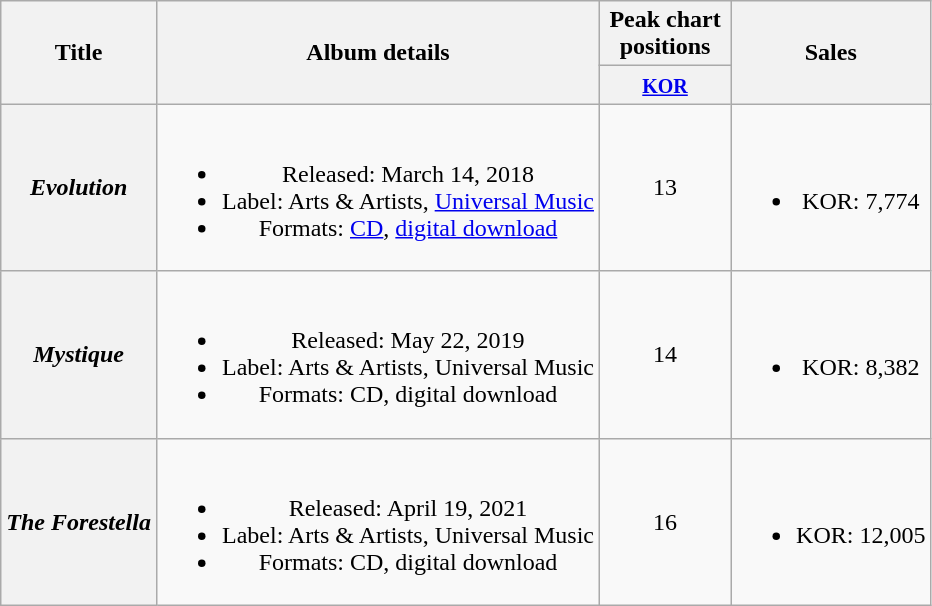<table class="wikitable plainrowheaders" style="text-align:center;">
<tr>
<th scope="col" rowspan="2">Title</th>
<th scope="col" rowspan="2">Album details</th>
<th scope="col" colspan="1" style="width:5em;">Peak chart positions</th>
<th scope="col" rowspan="2">Sales</th>
</tr>
<tr>
<th><small><a href='#'>KOR</a></small><br></th>
</tr>
<tr>
<th scope="row"><em>Evolution</em></th>
<td><br><ul><li>Released: March 14, 2018</li><li>Label: Arts & Artists, <a href='#'>Universal Music</a></li><li>Formats: <a href='#'>CD</a>, <a href='#'>digital download</a></li></ul></td>
<td>13</td>
<td><br><ul><li>KOR: 7,774</li></ul></td>
</tr>
<tr>
<th scope="row"><em>Mystique</em></th>
<td><br><ul><li>Released: May 22, 2019</li><li>Label: Arts & Artists, Universal Music</li><li>Formats: CD, digital download</li></ul></td>
<td>14</td>
<td><br><ul><li>KOR: 8,382</li></ul></td>
</tr>
<tr>
<th scope="row"><em>The Forestella</em></th>
<td><br><ul><li>Released: April 19, 2021</li><li>Label: Arts & Artists, Universal Music</li><li>Formats: CD, digital download</li></ul></td>
<td>16</td>
<td><br><ul><li>KOR: 12,005</li></ul></td>
</tr>
</table>
